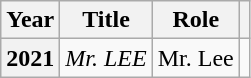<table class="wikitable sortable plainrowheaders">
<tr>
<th scope="col">Year</th>
<th scope="col">Title</th>
<th scope="col">Role</th>
<th scope="col" class="unsortable"></th>
</tr>
<tr>
<th scope="row">2021</th>
<td><em>Mr. LEE</em></td>
<td>Mr. Lee</td>
<td style="text-align:center"></td>
</tr>
</table>
